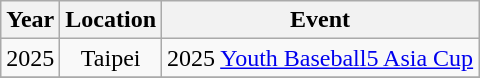<table class="wikitable sortable" style="text-align:center">
<tr>
<th>Year</th>
<th>Location</th>
<th>Event</th>
</tr>
<tr>
<td>2025</td>
<td>Taipei</td>
<td>2025 <a href='#'>Youth Baseball5 Asia Cup </a></td>
</tr>
<tr>
</tr>
</table>
